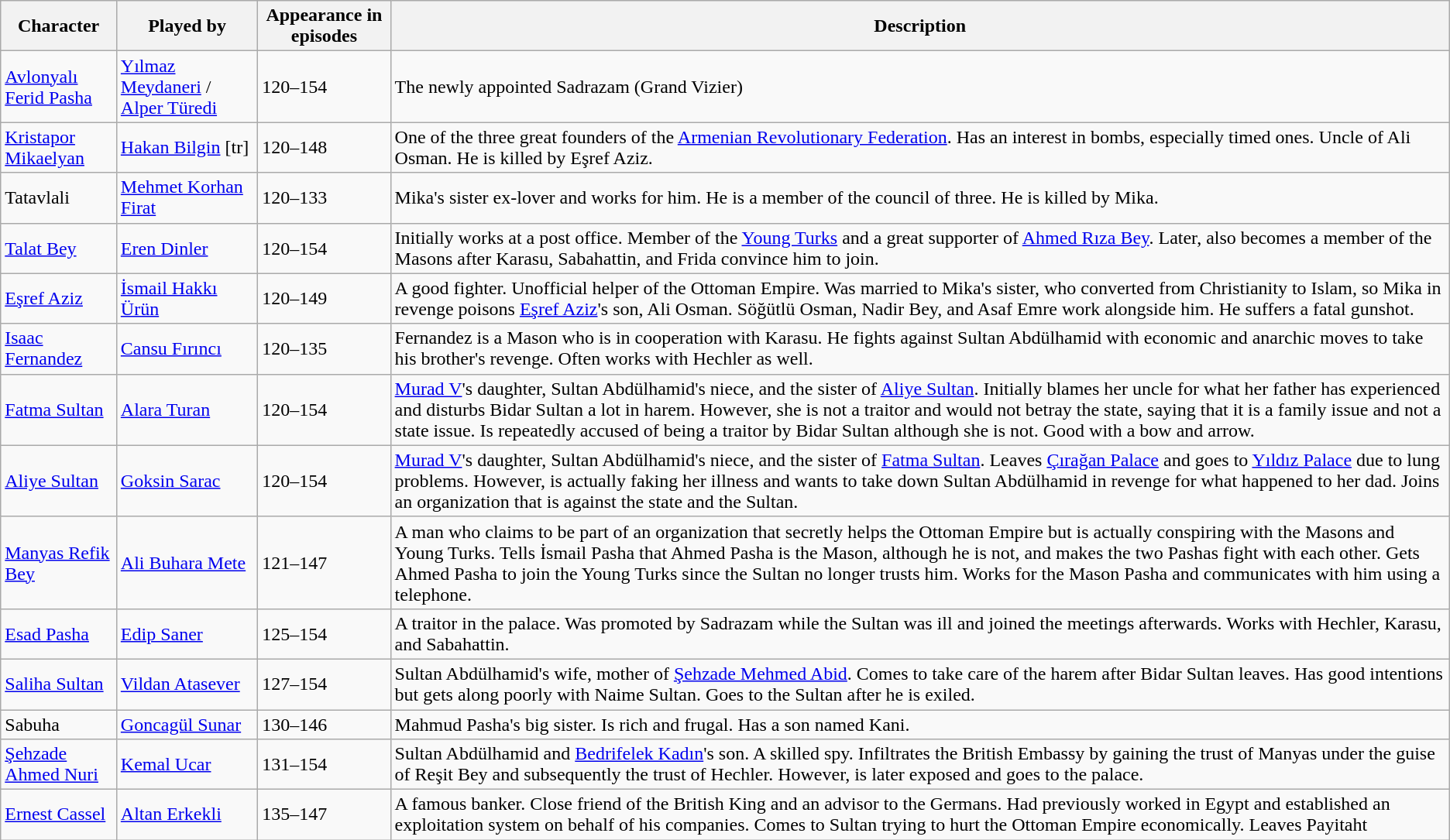<table class="wikitable">
<tr>
<th>Character</th>
<th>Played by</th>
<th>Appearance in episodes</th>
<th>Description</th>
</tr>
<tr>
<td><a href='#'>Avlonyalı Ferid Pasha</a></td>
<td><a href='#'>Yılmaz Meydaneri</a> / <a href='#'>Alper Türedi</a></td>
<td>120–154</td>
<td>The newly appointed Sadrazam (Grand Vizier)</td>
</tr>
<tr>
<td><a href='#'>Kristapor Mikaelyan</a></td>
<td><a href='#'>Hakan Bilgin</a> [tr]</td>
<td>120–148</td>
<td>One of the three great founders of the <a href='#'>Armenian Revolutionary Federation</a>. Has an interest in bombs, especially timed ones. Uncle of Ali Osman. He is killed by Eşref Aziz.</td>
</tr>
<tr>
<td>Tatavlali</td>
<td><a href='#'>Mehmet Korhan Firat</a></td>
<td>120–133</td>
<td>Mika's sister ex-lover and works for him. He is a member of the council of three. He is killed by Mika.</td>
</tr>
<tr>
<td><a href='#'>Talat Bey</a></td>
<td><a href='#'>Eren Dinler</a></td>
<td>120–154</td>
<td>Initially works at a post office. Member of the <a href='#'>Young Turks</a> and a great supporter of <a href='#'>Ahmed Rıza Bey</a>. Later, also becomes a member of the Masons after Karasu, Sabahattin, and Frida convince him to join.</td>
</tr>
<tr>
<td><a href='#'>Eşref Aziz</a></td>
<td><a href='#'>İsmail Hakkı Ürün</a></td>
<td>120–149</td>
<td>A good fighter. Unofficial helper of the Ottoman Empire. Was married to Mika's sister, who converted from Christianity to Islam, so Mika in revenge poisons <a href='#'>Eşref Aziz</a>'s son, Ali Osman. Söğütlü Osman, Nadir Bey, and Asaf Emre work alongside him. He suffers a fatal gunshot.</td>
</tr>
<tr>
<td><a href='#'>Isaac Fernandez</a></td>
<td><a href='#'>Cansu Fırıncı</a></td>
<td>120–135</td>
<td>Fernandez is a Mason who is in cooperation with Karasu. He fights against Sultan Abdülhamid with economic and anarchic moves to take his brother's revenge. Often works with Hechler as well.</td>
</tr>
<tr>
<td><a href='#'>Fatma Sultan</a></td>
<td><a href='#'>Alara Turan</a></td>
<td>120–154</td>
<td><a href='#'>Murad V</a>'s daughter, Sultan Abdülhamid's niece, and the sister of <a href='#'>Aliye Sultan</a>. Initially blames her uncle for what her father has experienced and disturbs Bidar Sultan a lot in harem. However, she is not a traitor and would not betray the state, saying that it is a family issue and not a state issue. Is repeatedly accused of being a traitor by Bidar Sultan although she is not. Good with a bow and arrow.</td>
</tr>
<tr>
<td><a href='#'>Aliye Sultan</a></td>
<td><a href='#'>Goksin Sarac</a></td>
<td>120–154</td>
<td><a href='#'>Murad V</a>'s daughter, Sultan Abdülhamid's niece, and the sister of <a href='#'>Fatma Sultan</a>. Leaves <a href='#'>Çırağan Palace</a> and goes to <a href='#'>Yıldız Palace</a> due to lung problems. However, is actually faking her illness and wants to take down Sultan Abdülhamid in revenge for what happened to her dad. Joins an organization that is against the state and the Sultan.</td>
</tr>
<tr>
<td><a href='#'>Manyas Refik Bey</a></td>
<td><a href='#'>Ali Buhara Mete</a></td>
<td>121–147</td>
<td>A man who claims to be part of an organization that secretly helps the Ottoman Empire but is actually conspiring with the Masons and Young Turks. Tells İsmail Pasha that Ahmed Pasha is the Mason, although he is not, and makes the two Pashas fight with each other. Gets Ahmed Pasha to join the Young Turks since the Sultan no longer trusts him. Works for the Mason Pasha and communicates with him using a telephone.</td>
</tr>
<tr>
<td><a href='#'>Esad Pasha</a></td>
<td><a href='#'>Edip Saner</a></td>
<td>125–154</td>
<td>A traitor in the palace. Was promoted by Sadrazam while the Sultan was ill and joined the meetings afterwards. Works with Hechler, Karasu, and Sabahattin.</td>
</tr>
<tr>
<td><a href='#'>Saliha Sultan</a></td>
<td><a href='#'>Vildan Atasever</a></td>
<td>127–154</td>
<td>Sultan Abdülhamid's wife, mother of <a href='#'>Şehzade Mehmed Abid</a>. Comes to take care of the harem after Bidar Sultan leaves. Has good intentions but gets along poorly with Naime Sultan. Goes to the Sultan after he is exiled.</td>
</tr>
<tr>
<td>Sabuha</td>
<td><a href='#'>Goncagül Sunar</a></td>
<td>130–146</td>
<td>Mahmud Pasha's big sister. Is rich and frugal. Has a son named Kani.</td>
</tr>
<tr>
<td><a href='#'>Şehzade Ahmed Nuri</a></td>
<td><a href='#'>Kemal Ucar</a></td>
<td>131–154</td>
<td>Sultan Abdülhamid and <a href='#'>Bedrifelek Kadın</a>'s son. A skilled spy. Infiltrates the British Embassy by gaining the trust of Manyas under the guise of Reşit Bey and subsequently the trust of Hechler. However, is later exposed and goes to the palace.</td>
</tr>
<tr>
<td><a href='#'>Ernest Cassel</a></td>
<td><a href='#'>Altan Erkekli</a></td>
<td>135–147</td>
<td>A famous banker. Close friend of the British King and an advisor to the Germans. Had previously worked in Egypt and established an exploitation system on behalf of his companies. Comes to Sultan trying to hurt the Ottoman Empire economically. Leaves Payitaht</td>
</tr>
</table>
